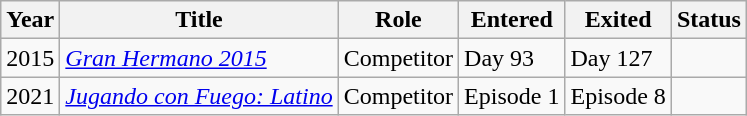<table class="wikitable";>
<tr>
<th>Year</th>
<th>Title</th>
<th>Role</th>
<th>Entered</th>
<th>Exited</th>
<th>Status</th>
</tr>
<tr>
<td>2015</td>
<td><em><a href='#'>Gran Hermano 2015</a></em></td>
<td>Competitor</td>
<td>Day 93</td>
<td>Day 127</td>
<td></td>
</tr>
<tr>
<td>2021</td>
<td><em><a href='#'>Jugando con Fuego: Latino</a></em></td>
<td>Competitor</td>
<td>Episode 1</td>
<td>Episode 8</td>
<td></td>
</tr>
</table>
